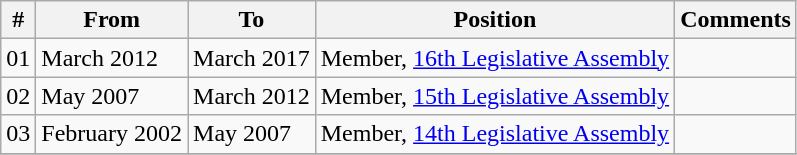<table class="wikitable sortable">
<tr>
<th>#</th>
<th>From</th>
<th>To</th>
<th>Position</th>
<th>Comments</th>
</tr>
<tr>
<td>01</td>
<td>March  2012</td>
<td>March 2017</td>
<td>Member, <a href='#'>16th Legislative Assembly</a></td>
<td></td>
</tr>
<tr>
<td>02</td>
<td>May 2007</td>
<td>March 2012</td>
<td>Member, <a href='#'>15th Legislative Assembly</a></td>
<td></td>
</tr>
<tr>
<td>03</td>
<td>February 2002</td>
<td>May 2007</td>
<td>Member, <a href='#'>14th Legislative Assembly</a></td>
<td></td>
</tr>
<tr>
</tr>
</table>
